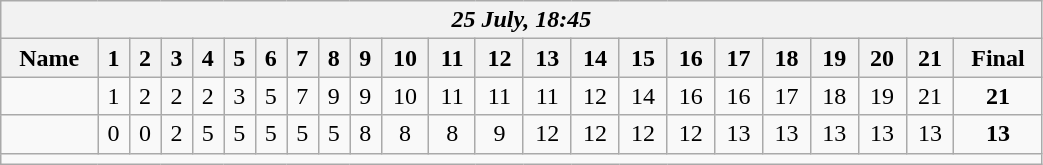<table class=wikitable style="text-align:center; width: 55%">
<tr>
<th colspan=23><em>25 July, 18:45</em></th>
</tr>
<tr>
<th>Name</th>
<th>1</th>
<th>2</th>
<th>3</th>
<th>4</th>
<th>5</th>
<th>6</th>
<th>7</th>
<th>8</th>
<th>9</th>
<th>10</th>
<th>11</th>
<th>12</th>
<th>13</th>
<th>14</th>
<th>15</th>
<th>16</th>
<th>17</th>
<th>18</th>
<th>19</th>
<th>20</th>
<th>21</th>
<th>Final</th>
</tr>
<tr>
<td align=left><strong></strong></td>
<td>1</td>
<td>2</td>
<td>2</td>
<td>2</td>
<td>3</td>
<td>5</td>
<td>7</td>
<td>9</td>
<td>9</td>
<td>10</td>
<td>11</td>
<td>11</td>
<td>11</td>
<td>12</td>
<td>14</td>
<td>16</td>
<td>16</td>
<td>17</td>
<td>18</td>
<td>19</td>
<td>21</td>
<td><strong>21</strong></td>
</tr>
<tr>
<td align=left></td>
<td>0</td>
<td>0</td>
<td>2</td>
<td>5</td>
<td>5</td>
<td>5</td>
<td>5</td>
<td>5</td>
<td>8</td>
<td>8</td>
<td>8</td>
<td>9</td>
<td>12</td>
<td>12</td>
<td>12</td>
<td>12</td>
<td>13</td>
<td>13</td>
<td>13</td>
<td>13</td>
<td>13</td>
<td><strong>13</strong></td>
</tr>
<tr>
<td colspan=23></td>
</tr>
</table>
